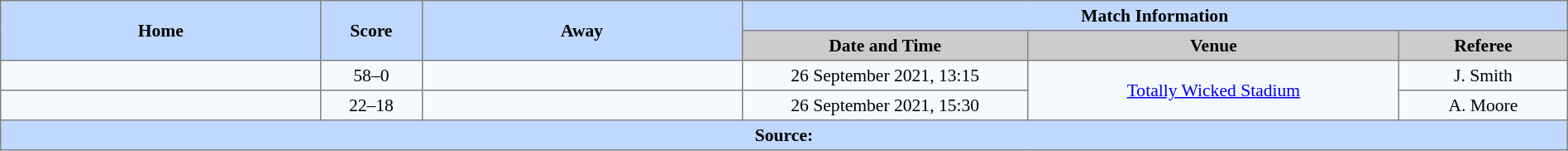<table border=1 style="border-collapse:collapse; font-size:90%; text-align:center;" cellpadding=3 cellspacing=0 width=100%>
<tr bgcolor=#C1D8FF>
<th rowspan=2 width=19%>Home</th>
<th rowspan=2 width=6%>Score</th>
<th rowspan=2 width=19%>Away</th>
<th colspan=3>Match Information</th>
</tr>
<tr bgcolor=#CCCCCC>
<th width=17%>Date and Time</th>
<th width=22%>Venue</th>
<th width=10%>Referee</th>
</tr>
<tr bgcolor=#F5FAFF>
<td></td>
<td>58–0</td>
<td></td>
<td>26 September 2021, 13:15</td>
<td rowspan=2><a href='#'>Totally Wicked Stadium</a></td>
<td>J. Smith</td>
</tr>
<tr bgcolor=#F5FAFF>
<td></td>
<td>22–18</td>
<td></td>
<td>26 September 2021, 15:30</td>
<td>A. Moore</td>
</tr>
<tr style="background:#c1d8ff;">
<th colspan=6>Source:</th>
</tr>
</table>
